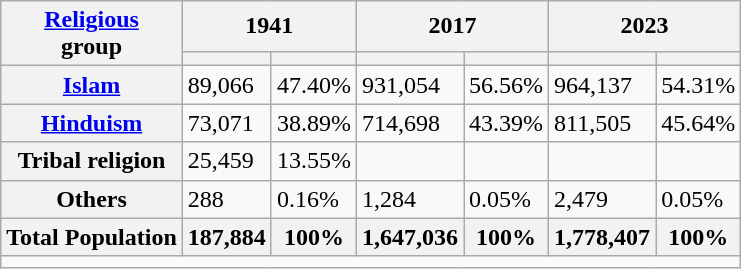<table class="wikitable sortable">
<tr>
<th rowspan="2"><a href='#'>Religious</a><br>group</th>
<th colspan="2">1941</th>
<th colspan="2">2017</th>
<th colspan="2">2023</th>
</tr>
<tr>
<th><a href='#'></a></th>
<th></th>
<th></th>
<th></th>
<th></th>
<th></th>
</tr>
<tr>
<th><a href='#'>Islam</a> </th>
<td>89,066</td>
<td>47.40%</td>
<td>931,054</td>
<td>56.56%</td>
<td>964,137</td>
<td>54.31%</td>
</tr>
<tr>
<th><a href='#'>Hinduism</a> </th>
<td>73,071</td>
<td>38.89%</td>
<td>714,698</td>
<td>43.39%</td>
<td>811,505</td>
<td>45.64%</td>
</tr>
<tr>
<th>Tribal religion</th>
<td>25,459</td>
<td>13.55%</td>
<td></td>
<td></td>
<td></td>
<td></td>
</tr>
<tr>
<th>Others</th>
<td>288</td>
<td>0.16%</td>
<td>1,284</td>
<td>0.05%</td>
<td>2,479</td>
<td>0.05%</td>
</tr>
<tr>
<th>Total Population</th>
<th>187,884</th>
<th>100%</th>
<th>1,647,036</th>
<th>100%</th>
<th>1,778,407</th>
<th>100%</th>
</tr>
<tr class="sortbottom">
<td colspan="7"></td>
</tr>
</table>
